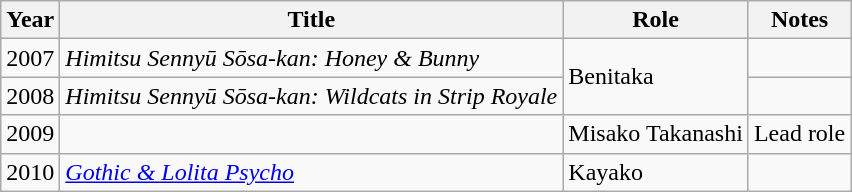<table class="wikitable">
<tr>
<th>Year</th>
<th>Title</th>
<th>Role</th>
<th>Notes</th>
</tr>
<tr>
<td>2007</td>
<td><em>Himitsu Sennyū Sōsa-kan: Honey & Bunny</em></td>
<td rowspan="2">Benitaka</td>
<td></td>
</tr>
<tr>
<td>2008</td>
<td><em>Himitsu Sennyū Sōsa-kan: Wildcats in Strip Royale</em></td>
<td></td>
</tr>
<tr>
<td>2009</td>
<td><em> </em></td>
<td>Misako Takanashi</td>
<td>Lead role</td>
</tr>
<tr>
<td>2010</td>
<td><em><a href='#'>Gothic & Lolita Psycho</a></em></td>
<td>Kayako</td>
<td></td>
</tr>
</table>
